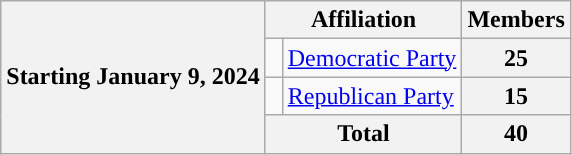<table class="wikitable">
<tr>
<th rowspan=4>Starting January 9, 2024</th>
<th colspan=2>Affiliation</th>
<th>Members</th>
</tr>
<tr>
<td style="background-color:"> </td>
<td><a href='#'>Democratic Party</a></td>
<th style="text-align:center;">25</th>
</tr>
<tr>
<td style="background-color:"> </td>
<td><a href='#'>Republican Party</a></td>
<th style="text-align:center;">15</th>
</tr>
<tr>
<th colspan=2 style="text-align:center;">Total</th>
<th style="text-align:center;">40</th>
</tr>
</table>
